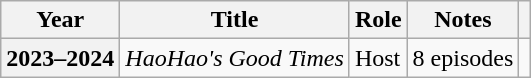<table class="wikitable plainrowheaders">
<tr>
<th scope="col">Year</th>
<th scope="col">Title</th>
<th scope="col">Role</th>
<th scope="col" class="unsortable">Notes</th>
<th scope="col" class="unsortable"></th>
</tr>
<tr>
<th scope="row">2023–2024</th>
<td><em>HaoHao's Good Times</em></td>
<td>Host</td>
<td>8 episodes</td>
<td style="text-align:center"></td>
</tr>
</table>
